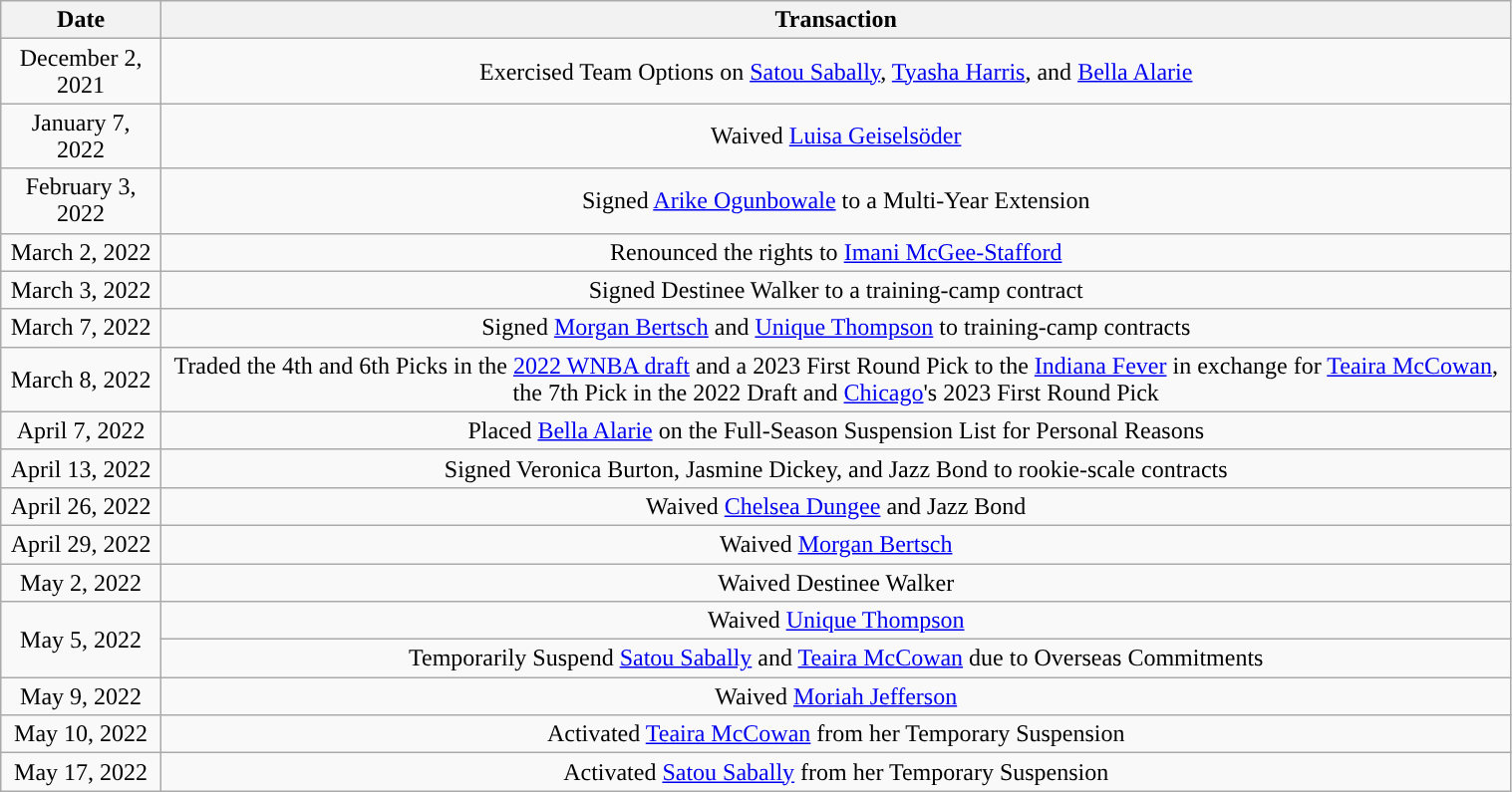<table class="wikitable" style="width:80%; text-align: center">
<tr>
<th>Date</th>
<th>Transaction</th>
</tr>
<tr>
<td>December 2, 2021</td>
<td>Exercised Team Options on <a href='#'>Satou Sabally</a>, <a href='#'>Tyasha Harris</a>, and <a href='#'>Bella Alarie</a></td>
</tr>
<tr>
<td>January 7, 2022</td>
<td>Waived <a href='#'>Luisa Geiselsöder</a>  </td>
</tr>
<tr>
<td>February 3, 2022</td>
<td>Signed <a href='#'>Arike Ogunbowale</a> to a Multi-Year Extension</td>
</tr>
<tr>
<td>March 2, 2022</td>
<td>Renounced the rights to <a href='#'>Imani McGee-Stafford</a></td>
</tr>
<tr>
<td>March 3, 2022</td>
<td>Signed Destinee Walker to a training-camp contract</td>
</tr>
<tr>
<td>March 7, 2022</td>
<td>Signed <a href='#'>Morgan Bertsch</a> and <a href='#'>Unique Thompson</a> to training-camp contracts</td>
</tr>
<tr>
<td>March 8, 2022</td>
<td>Traded the 4th and 6th Picks in the <a href='#'>2022 WNBA draft</a> and a 2023 First Round Pick to the <a href='#'>Indiana Fever</a> in exchange for <a href='#'>Teaira McCowan</a>, the 7th Pick in the 2022 Draft and <a href='#'>Chicago</a>'s 2023 First Round Pick</td>
</tr>
<tr>
<td>April 7, 2022</td>
<td>Placed <a href='#'>Bella Alarie</a> on the Full-Season Suspension List for Personal Reasons</td>
</tr>
<tr>
<td>April 13, 2022</td>
<td>Signed Veronica Burton, Jasmine Dickey, and Jazz Bond to rookie-scale contracts</td>
</tr>
<tr>
<td>April 26, 2022</td>
<td>Waived <a href='#'>Chelsea Dungee</a> and Jazz Bond</td>
</tr>
<tr>
<td>April 29, 2022</td>
<td>Waived <a href='#'>Morgan Bertsch</a></td>
</tr>
<tr>
<td>May 2, 2022</td>
<td>Waived Destinee Walker</td>
</tr>
<tr>
<td rowspan=2>May 5, 2022</td>
<td>Waived <a href='#'>Unique Thompson</a></td>
</tr>
<tr>
<td>Temporarily Suspend <a href='#'>Satou Sabally</a> and <a href='#'>Teaira McCowan</a> due to Overseas Commitments</td>
</tr>
<tr>
<td>May 9, 2022</td>
<td>Waived <a href='#'>Moriah Jefferson</a></td>
</tr>
<tr>
<td>May 10, 2022</td>
<td>Activated <a href='#'>Teaira McCowan</a> from her Temporary Suspension</td>
</tr>
<tr>
<td>May 17, 2022</td>
<td>Activated <a href='#'>Satou Sabally</a> from her Temporary Suspension</td>
</tr>
</table>
